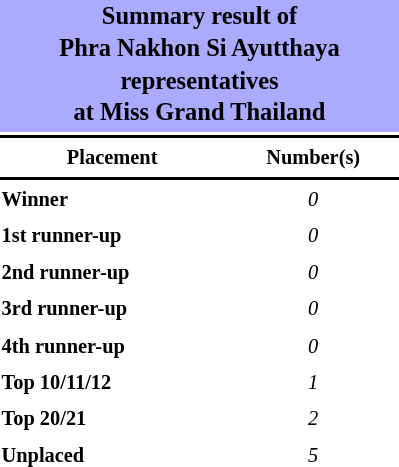<table style="width: 270px; font-size:85%; line-height:1.5em;">
<tr>
<th colspan="2" align="center" style="background:#AAF;"><big>Summary result of<br>Phra Nakhon Si Ayutthaya representatives<br>at Miss Grand Thailand</big></th>
</tr>
<tr>
<td colspan="2" style="background:black"></td>
</tr>
<tr>
<th scope="col">Placement</th>
<th scope="col">Number(s)</th>
</tr>
<tr>
<td colspan="2" style="background:black"></td>
</tr>
<tr>
<td align="left"><strong>Winner</strong></td>
<td align="center"><em>0</em></td>
</tr>
<tr>
<td align="left"><strong>1st runner-up</strong></td>
<td align="center"><em>0</em></td>
</tr>
<tr>
<td align="left"><strong>2nd runner-up</strong></td>
<td align="center"><em>0</em></td>
</tr>
<tr>
<td align="left"><strong>3rd runner-up</strong></td>
<td align="center"><em>0</em></td>
</tr>
<tr>
<td align="left"><strong>4th runner-up</strong></td>
<td align="center"><em>0</em></td>
</tr>
<tr>
<td align="left"><strong>Top 10/11/12</strong></td>
<td align="center"><em>1</em></td>
</tr>
<tr>
<td align="left"><strong>Top 20/21</strong></td>
<td align="center"><em>2</em></td>
</tr>
<tr>
<td align="left"><strong>Unplaced</strong></td>
<td align="center"><em>5</em></td>
</tr>
</table>
